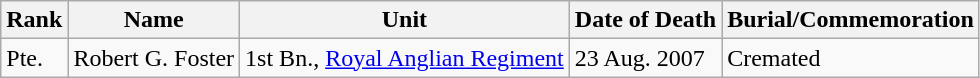<table class="wikitable">
<tr>
<th>Rank</th>
<th>Name</th>
<th>Unit</th>
<th>Date of Death</th>
<th>Burial/Commemoration</th>
</tr>
<tr>
<td>Pte.</td>
<td>Robert G. Foster</td>
<td>1st Bn., <a href='#'>Royal Anglian Regiment</a></td>
<td>23 Aug. 2007</td>
<td>Cremated</td>
</tr>
</table>
